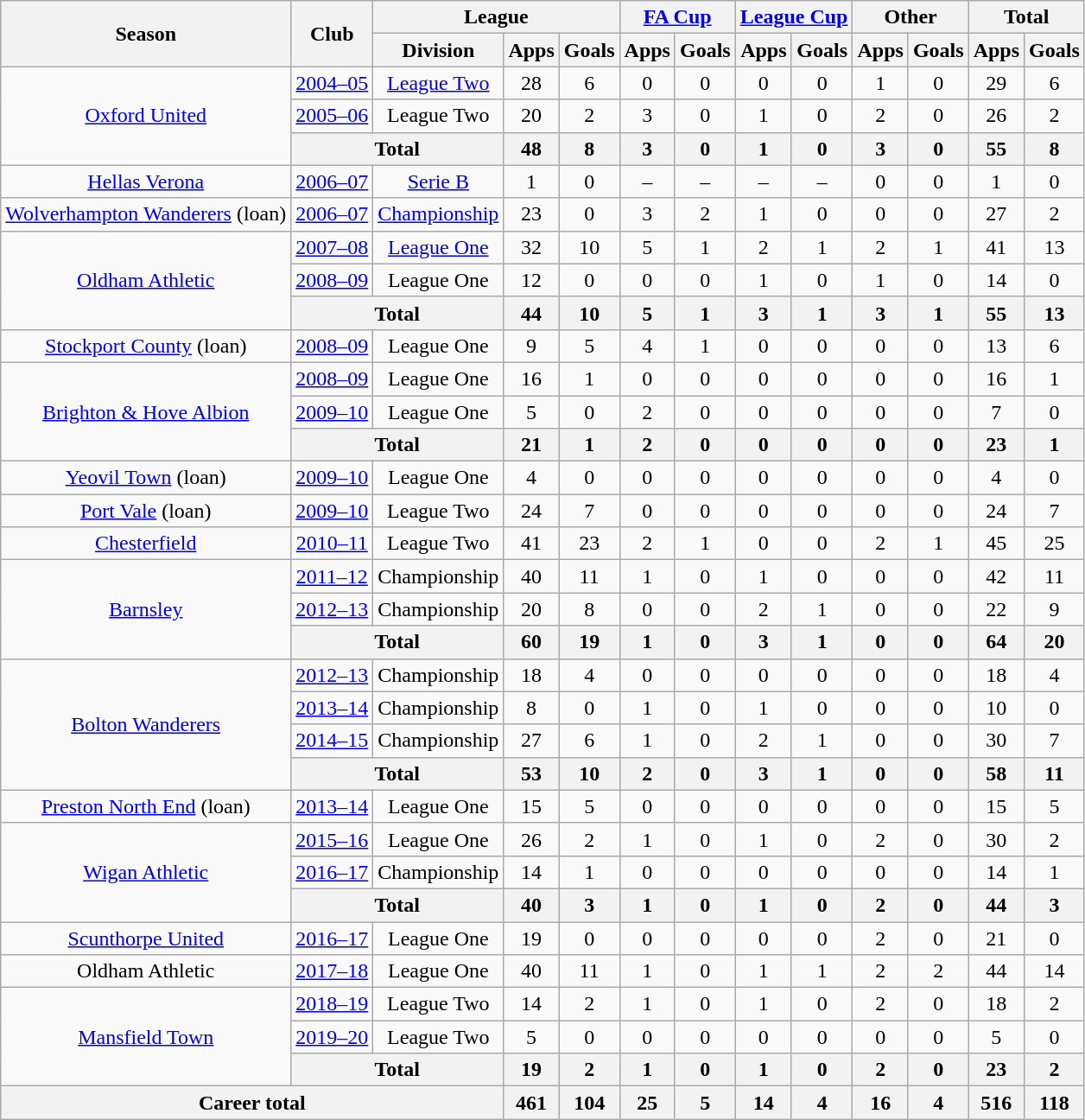<table class="wikitable" style="text-align:center">
<tr>
<th rowspan="2">Season</th>
<th rowspan="2">Club</th>
<th colspan="3">League</th>
<th colspan="2"><a href='#'>FA Cup</a></th>
<th colspan="2"><a href='#'>League Cup</a></th>
<th colspan="2">Other</th>
<th colspan="2">Total</th>
</tr>
<tr>
<th>Division</th>
<th>Apps</th>
<th>Goals</th>
<th>Apps</th>
<th>Goals</th>
<th>Apps</th>
<th>Goals</th>
<th>Apps</th>
<th>Goals</th>
<th>Apps</th>
<th>Goals</th>
</tr>
<tr>
<td rowspan="3"><a href='#'>Oxford United</a></td>
<td><a href='#'>2004–05</a></td>
<td><a href='#'>League Two</a></td>
<td>28</td>
<td>6</td>
<td>0</td>
<td>0</td>
<td>0</td>
<td>0</td>
<td>1</td>
<td>0</td>
<td>29</td>
<td>6</td>
</tr>
<tr>
<td><a href='#'>2005–06</a></td>
<td>League Two</td>
<td>20</td>
<td>2</td>
<td>3</td>
<td>0</td>
<td>1</td>
<td>0</td>
<td>2</td>
<td>0</td>
<td>26</td>
<td>2</td>
</tr>
<tr>
<th colspan="2">Total</th>
<th>48</th>
<th>8</th>
<th>3</th>
<th>0</th>
<th>1</th>
<th>0</th>
<th>3</th>
<th>0</th>
<th>55</th>
<th>8</th>
</tr>
<tr>
<td><a href='#'>Hellas Verona</a></td>
<td><a href='#'>2006–07</a></td>
<td><a href='#'>Serie B</a></td>
<td>1</td>
<td>0</td>
<td>–</td>
<td>–</td>
<td>–</td>
<td>–</td>
<td>0</td>
<td>0</td>
<td>1</td>
<td>0</td>
</tr>
<tr>
<td><a href='#'>Wolverhampton Wanderers</a> (loan)</td>
<td><a href='#'>2006–07</a></td>
<td><a href='#'>Championship</a></td>
<td>23</td>
<td>0</td>
<td>3</td>
<td>2</td>
<td>1</td>
<td>0</td>
<td>0</td>
<td>0</td>
<td>27</td>
<td>2</td>
</tr>
<tr>
<td rowspan="3"><a href='#'>Oldham Athletic</a></td>
<td><a href='#'>2007–08</a></td>
<td><a href='#'>League One</a></td>
<td>32</td>
<td>10</td>
<td>5</td>
<td>1</td>
<td>2</td>
<td>1</td>
<td>2</td>
<td>1</td>
<td>41</td>
<td>13</td>
</tr>
<tr>
<td><a href='#'>2008–09</a></td>
<td>League One</td>
<td>12</td>
<td>0</td>
<td>0</td>
<td>0</td>
<td>1</td>
<td>0</td>
<td>1</td>
<td>0</td>
<td>14</td>
<td>0</td>
</tr>
<tr>
<th colspan="2">Total</th>
<th>44</th>
<th>10</th>
<th>5</th>
<th>1</th>
<th>3</th>
<th>1</th>
<th>3</th>
<th>1</th>
<th>55</th>
<th>13</th>
</tr>
<tr>
<td><a href='#'>Stockport County</a> (loan)</td>
<td><a href='#'>2008–09</a></td>
<td>League One</td>
<td>9</td>
<td>5</td>
<td>4</td>
<td>1</td>
<td>0</td>
<td>0</td>
<td>0</td>
<td>0</td>
<td>13</td>
<td>6</td>
</tr>
<tr>
<td rowspan="3"><a href='#'>Brighton & Hove Albion</a></td>
<td><a href='#'>2008–09</a></td>
<td>League One</td>
<td>16</td>
<td>1</td>
<td>0</td>
<td>0</td>
<td>0</td>
<td>0</td>
<td>0</td>
<td>0</td>
<td>16</td>
<td>1</td>
</tr>
<tr>
<td><a href='#'>2009–10</a></td>
<td>League One</td>
<td>5</td>
<td>0</td>
<td>2</td>
<td>0</td>
<td>0</td>
<td>0</td>
<td>0</td>
<td>0</td>
<td>7</td>
<td>0</td>
</tr>
<tr>
<th colspan="2">Total</th>
<th>21</th>
<th>1</th>
<th>2</th>
<th>0</th>
<th>0</th>
<th>0</th>
<th>0</th>
<th>0</th>
<th>23</th>
<th>1</th>
</tr>
<tr>
<td><a href='#'>Yeovil Town</a> (loan)</td>
<td><a href='#'>2009–10</a></td>
<td>League One</td>
<td>4</td>
<td>0</td>
<td>0</td>
<td>0</td>
<td>0</td>
<td>0</td>
<td>0</td>
<td>0</td>
<td>4</td>
<td>0</td>
</tr>
<tr>
<td><a href='#'>Port Vale</a> (loan)</td>
<td><a href='#'>2009–10</a></td>
<td>League Two</td>
<td>24</td>
<td>7</td>
<td>0</td>
<td>0</td>
<td>0</td>
<td>0</td>
<td>0</td>
<td>0</td>
<td>24</td>
<td>7</td>
</tr>
<tr>
<td><a href='#'>Chesterfield</a></td>
<td><a href='#'>2010–11</a></td>
<td>League Two</td>
<td>41</td>
<td>23</td>
<td>2</td>
<td>1</td>
<td>0</td>
<td>0</td>
<td>2</td>
<td>1</td>
<td>45</td>
<td>25</td>
</tr>
<tr>
<td rowspan="3"><a href='#'>Barnsley</a></td>
<td><a href='#'>2011–12</a></td>
<td>Championship</td>
<td>40</td>
<td>11</td>
<td>1</td>
<td>0</td>
<td>1</td>
<td>0</td>
<td>0</td>
<td>0</td>
<td>42</td>
<td>11</td>
</tr>
<tr>
<td><a href='#'>2012–13</a></td>
<td>Championship</td>
<td>20</td>
<td>8</td>
<td>0</td>
<td>0</td>
<td>2</td>
<td>1</td>
<td>0</td>
<td>0</td>
<td>22</td>
<td>9</td>
</tr>
<tr>
<th colspan="2">Total</th>
<th>60</th>
<th>19</th>
<th>1</th>
<th>0</th>
<th>3</th>
<th>1</th>
<th>0</th>
<th>0</th>
<th>64</th>
<th>20</th>
</tr>
<tr>
<td rowspan="4"><a href='#'>Bolton Wanderers</a></td>
<td><a href='#'>2012–13</a></td>
<td>Championship</td>
<td>18</td>
<td>4</td>
<td>0</td>
<td>0</td>
<td>0</td>
<td>0</td>
<td>0</td>
<td>0</td>
<td>18</td>
<td>4</td>
</tr>
<tr>
<td><a href='#'>2013–14</a></td>
<td>Championship</td>
<td>8</td>
<td>0</td>
<td>1</td>
<td>0</td>
<td>1</td>
<td>0</td>
<td>0</td>
<td>0</td>
<td>10</td>
<td>0</td>
</tr>
<tr>
<td><a href='#'>2014–15</a></td>
<td>Championship</td>
<td>27</td>
<td>6</td>
<td>1</td>
<td>0</td>
<td>2</td>
<td>1</td>
<td>0</td>
<td>0</td>
<td>30</td>
<td>7</td>
</tr>
<tr>
<th colspan="2">Total</th>
<th>53</th>
<th>10</th>
<th>2</th>
<th>0</th>
<th>3</th>
<th>1</th>
<th>0</th>
<th>0</th>
<th>58</th>
<th>11</th>
</tr>
<tr>
<td><a href='#'>Preston North End</a> (loan)</td>
<td><a href='#'>2013–14</a></td>
<td>League One</td>
<td>15</td>
<td>5</td>
<td>0</td>
<td>0</td>
<td>0</td>
<td>0</td>
<td>0</td>
<td>0</td>
<td>15</td>
<td>5</td>
</tr>
<tr>
<td rowspan="3"><a href='#'>Wigan Athletic</a></td>
<td><a href='#'>2015–16</a></td>
<td>League One</td>
<td>26</td>
<td>2</td>
<td>1</td>
<td>0</td>
<td>1</td>
<td>0</td>
<td>2</td>
<td>0</td>
<td>30</td>
<td>2</td>
</tr>
<tr>
<td><a href='#'>2016–17</a></td>
<td>Championship</td>
<td>14</td>
<td>1</td>
<td>0</td>
<td>0</td>
<td>0</td>
<td>0</td>
<td>0</td>
<td>0</td>
<td>14</td>
<td>1</td>
</tr>
<tr>
<th colspan="2">Total</th>
<th>40</th>
<th>3</th>
<th>1</th>
<th>0</th>
<th>1</th>
<th>0</th>
<th>2</th>
<th>0</th>
<th>44</th>
<th>3</th>
</tr>
<tr>
<td><a href='#'>Scunthorpe United</a></td>
<td><a href='#'>2016–17</a></td>
<td>League One</td>
<td>19</td>
<td>0</td>
<td>0</td>
<td>0</td>
<td>0</td>
<td>0</td>
<td>2</td>
<td>0</td>
<td>21</td>
<td>0</td>
</tr>
<tr>
<td>Oldham Athletic</td>
<td><a href='#'>2017–18</a></td>
<td>League One</td>
<td>40</td>
<td>11</td>
<td>1</td>
<td>0</td>
<td>1</td>
<td>1</td>
<td>2</td>
<td>2</td>
<td>44</td>
<td>14</td>
</tr>
<tr>
<td rowspan="3"><a href='#'>Mansfield Town</a></td>
<td><a href='#'>2018–19</a></td>
<td>League Two</td>
<td>14</td>
<td>2</td>
<td>1</td>
<td>0</td>
<td>1</td>
<td>0</td>
<td>2</td>
<td>0</td>
<td>18</td>
<td>2</td>
</tr>
<tr>
<td><a href='#'>2019–20</a></td>
<td>League Two</td>
<td>5</td>
<td>0</td>
<td>0</td>
<td>0</td>
<td>0</td>
<td>0</td>
<td>0</td>
<td>0</td>
<td>5</td>
<td>0</td>
</tr>
<tr>
<th colspan="2">Total</th>
<th>19</th>
<th>2</th>
<th>1</th>
<th>0</th>
<th>1</th>
<th>0</th>
<th>2</th>
<th>0</th>
<th>23</th>
<th>2</th>
</tr>
<tr>
<th colspan="3">Career total</th>
<th>461</th>
<th>104</th>
<th>25</th>
<th>5</th>
<th>14</th>
<th>4</th>
<th>16</th>
<th>4</th>
<th>516</th>
<th>118</th>
</tr>
</table>
